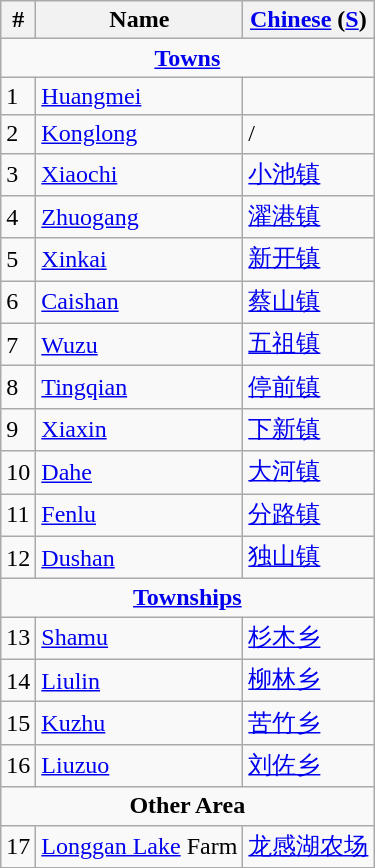<table class="wikitable sortable">
<tr>
<th>#</th>
<th>Name</th>
<th><a href='#'>Chinese</a> (<a href='#'>S</a>)</th>
</tr>
<tr>
<td style="text-align:center;" colspan="7"><strong><a href='#'>Towns</a></strong></td>
</tr>
<tr>
<td>1</td>
<td><a href='#'>Huangmei</a></td>
<td></td>
</tr>
<tr>
<td>2</td>
<td><a href='#'>Konglong</a></td>
<td>/</td>
</tr>
<tr>
<td>3</td>
<td><a href='#'>Xiaochi</a></td>
<td><a href='#'>小池镇</a></td>
</tr>
<tr>
<td>4</td>
<td><a href='#'>Zhuogang</a></td>
<td><a href='#'>濯港镇</a></td>
</tr>
<tr>
<td>5</td>
<td><a href='#'>Xinkai</a></td>
<td><a href='#'>新开镇</a></td>
</tr>
<tr>
<td>6</td>
<td><a href='#'>Caishan</a></td>
<td><a href='#'>蔡山镇</a></td>
</tr>
<tr>
<td>7</td>
<td><a href='#'>Wuzu</a></td>
<td><a href='#'>五祖镇</a></td>
</tr>
<tr>
<td>8</td>
<td><a href='#'>Tingqian</a></td>
<td><a href='#'>停前镇</a></td>
</tr>
<tr>
<td>9</td>
<td><a href='#'>Xiaxin</a></td>
<td><a href='#'>下新镇</a></td>
</tr>
<tr>
<td>10</td>
<td><a href='#'>Dahe</a></td>
<td><a href='#'>大河镇</a></td>
</tr>
<tr>
<td>11</td>
<td><a href='#'>Fenlu</a></td>
<td><a href='#'>分路镇</a></td>
</tr>
<tr>
<td>12</td>
<td><a href='#'>Dushan</a></td>
<td><a href='#'>独山镇</a></td>
</tr>
<tr>
<td style="text-align:center;" colspan="7"><strong><a href='#'>Townships</a></strong></td>
</tr>
<tr>
<td>13</td>
<td><a href='#'>Shamu</a></td>
<td><a href='#'>杉木乡</a></td>
</tr>
<tr>
<td>14</td>
<td><a href='#'>Liulin</a></td>
<td><a href='#'>柳林乡</a></td>
</tr>
<tr>
<td>15</td>
<td><a href='#'>Kuzhu</a></td>
<td><a href='#'>苦竹乡</a></td>
</tr>
<tr>
<td>16</td>
<td><a href='#'>Liuzuo</a></td>
<td><a href='#'>刘佐乡</a></td>
</tr>
<tr>
<td style="text-align:center;" colspan="7"><strong>Other Area</strong></td>
</tr>
<tr>
<td>17</td>
<td><a href='#'>Longgan Lake</a> Farm</td>
<td><a href='#'>龙感湖农场</a></td>
</tr>
</table>
